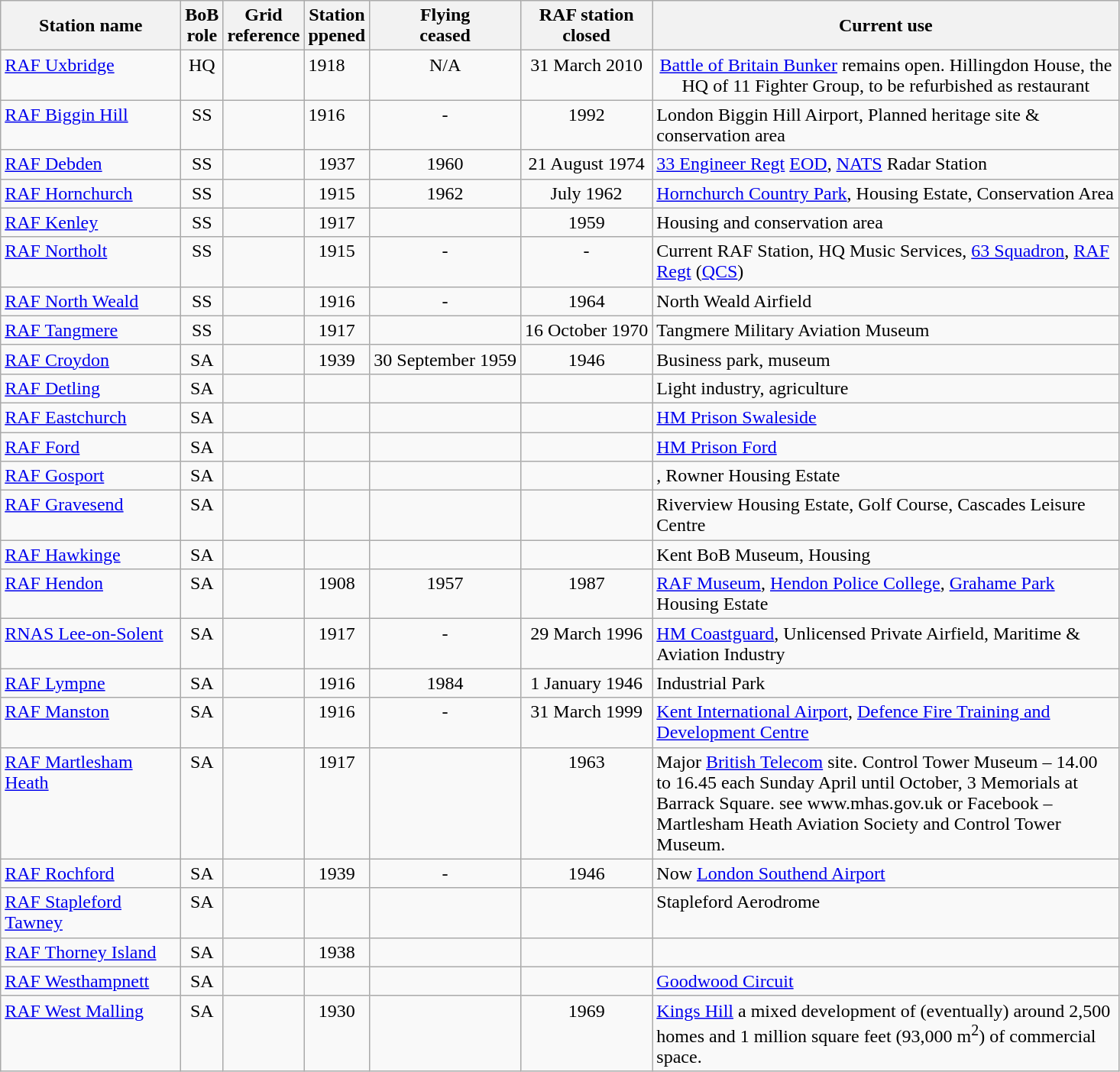<table class="wikitable">
<tr>
<th style="width:150px; ">Station name</th>
<th>BoB<br>role</th>
<th>Grid<br>reference</th>
<th>Station<br>ppened</th>
<th>Flying<br>ceased</th>
<th>RAF station<br>closed</th>
<th style="width:400px; ">Current use</th>
</tr>
<tr valign="top">
<td style=""><a href='#'>RAF Uxbridge</a></td>
<td style="text-align:center; ">HQ</td>
<td style="text-align:center; "></td>
<td style="">1918</td>
<td style=" text-align:center;">N/A</td>
<td style=" text-align:center;">31 March 2010</td>
<td style="text-align:center; "><a href='#'>Battle of Britain Bunker</a> remains open. Hillingdon House, the HQ of 11 Fighter Group, to be refurbished as restaurant</td>
</tr>
<tr valign="top">
<td style=""><a href='#'>RAF Biggin Hill</a></td>
<td style="text-align:center; ">SS</td>
<td style="text-align:center; "></td>
<td style="">1916</td>
<td style=" text-align:center;">-</td>
<td style=" text-align:center;">1992</td>
<td style="">London Biggin Hill Airport, Planned heritage site & conservation area</td>
</tr>
<tr valign="top">
<td style=""><a href='#'>RAF Debden</a></td>
<td style="text-align:center; ">SS</td>
<td style="text-align:center; "></td>
<td style=" text-align:center;">1937</td>
<td style=" text-align:center;">1960</td>
<td style=" text-align:center;">21 August 1974</td>
<td style=""><a href='#'>33 Engineer Regt</a> <a href='#'>EOD</a>, <a href='#'>NATS</a> Radar Station</td>
</tr>
<tr valign="top">
<td style=""><a href='#'>RAF Hornchurch</a></td>
<td style="text-align:center; ">SS</td>
<td style="text-align:center; "></td>
<td style=" text-align:center;">1915</td>
<td style=" text-align:center;">1962</td>
<td style=" text-align:center;">July 1962</td>
<td style=""><a href='#'>Hornchurch Country Park</a>, Housing Estate, Conservation Area</td>
</tr>
<tr valign="top">
<td style=""><a href='#'>RAF Kenley</a></td>
<td style="text-align:center; ">SS</td>
<td style="text-align:center; "></td>
<td style=" text-align:center;">1917</td>
<td style=" text-align:center;"></td>
<td style=" text-align:center;">1959</td>
<td style="">Housing and conservation area</td>
</tr>
<tr valign="top">
<td style=""><a href='#'>RAF Northolt</a></td>
<td style="text-align:center; ">SS</td>
<td style="text-align:center; "></td>
<td style=" text-align:center;">1915</td>
<td style=" text-align:center;">-</td>
<td style=" text-align:center;">-</td>
<td style="">Current RAF Station, HQ Music Services, <a href='#'>63 Squadron</a>, <a href='#'>RAF Regt</a> (<a href='#'>QCS</a>)</td>
</tr>
<tr valign="top">
<td style=""><a href='#'>RAF North Weald</a></td>
<td style="text-align:center; ">SS</td>
<td style="text-align:center; "></td>
<td style=" text-align:center;">1916</td>
<td style=" text-align:center;">-</td>
<td style=" text-align:center;">1964</td>
<td style="">North Weald Airfield</td>
</tr>
<tr valign="top">
<td style=""><a href='#'>RAF Tangmere</a></td>
<td style="text-align:center; ">SS</td>
<td style="text-align:center; "></td>
<td style=" text-align:center;">1917</td>
<td style=" text-align:center;"></td>
<td style=" text-align:center;">16 October 1970</td>
<td style="">Tangmere Military Aviation Museum</td>
</tr>
<tr valign="top">
<td style=""><a href='#'>RAF Croydon</a></td>
<td style="text-align:center; ">SA</td>
<td style="text-align:center; "></td>
<td style=" text-align:center;">1939</td>
<td style=" text-align:center;">30 September 1959</td>
<td style=" text-align:center;">1946</td>
<td style="">Business park, museum</td>
</tr>
<tr valign="top">
<td style=""><a href='#'>RAF Detling</a></td>
<td style="text-align:center; ">SA</td>
<td style="text-align:center; "></td>
<td style=" text-align:center;"></td>
<td style=" text-align:center;"></td>
<td style=" text-align:center;"></td>
<td style="">Light industry, agriculture</td>
</tr>
<tr valign="top">
<td style=""><a href='#'>RAF Eastchurch</a></td>
<td style="text-align:center; ">SA</td>
<td style="text-align:center; "></td>
<td style=" text-align:center;"></td>
<td style=" text-align:center;"></td>
<td style=" text-align:center;"></td>
<td style=""><a href='#'>HM Prison Swaleside</a></td>
</tr>
<tr valign="top">
<td style=""><a href='#'>RAF Ford</a></td>
<td style="text-align:center; ">SA</td>
<td style="text-align:center; "></td>
<td style=" text-align:center;"></td>
<td style=" text-align:center;"></td>
<td style=" text-align:center;"></td>
<td style=""><a href='#'>HM Prison Ford</a></td>
</tr>
<tr valign="top">
<td style=""><a href='#'>RAF Gosport</a></td>
<td style="text-align:center; ">SA</td>
<td style="text-align:center; "></td>
<td style=" text-align:center;"></td>
<td style=" text-align:center;"></td>
<td style=" text-align:center;"></td>
<td style="">, Rowner Housing Estate</td>
</tr>
<tr valign="top">
<td style=""><a href='#'>RAF Gravesend</a></td>
<td style="text-align:center; ">SA</td>
<td style="text-align:center; "></td>
<td style=" text-align:center;"></td>
<td style=" text-align:center;"></td>
<td style=" text-align:center;"></td>
<td style="">Riverview Housing Estate, Golf Course, Cascades Leisure Centre</td>
</tr>
<tr valign="top">
<td style=""><a href='#'>RAF Hawkinge</a></td>
<td style="text-align:center; ">SA</td>
<td style="text-align:center; "></td>
<td style=" text-align:center;"></td>
<td style=" text-align:center;"></td>
<td style=" text-align:center;"></td>
<td style="">Kent BoB Museum, Housing</td>
</tr>
<tr valign="top">
<td style=""><a href='#'>RAF Hendon</a></td>
<td style="text-align:center; ">SA</td>
<td style="text-align:center; "></td>
<td style=" text-align:center;">1908</td>
<td style=" text-align:center;">1957</td>
<td style=" text-align:center;">1987</td>
<td style=""><a href='#'>RAF Museum</a>, <a href='#'>Hendon Police College</a>, <a href='#'>Grahame Park</a> Housing Estate</td>
</tr>
<tr valign="top">
<td style=""><a href='#'>RNAS Lee-on-Solent</a></td>
<td style="text-align:center; ">SA</td>
<td style="text-align:center; "></td>
<td style=" text-align:center;">1917</td>
<td style=" text-align:center;">-</td>
<td style=" text-align:center;">29 March 1996</td>
<td style=""><a href='#'>HM Coastguard</a>, Unlicensed Private Airfield, Maritime & Aviation Industry</td>
</tr>
<tr valign="top">
<td style=""><a href='#'>RAF Lympne</a></td>
<td style="text-align:center; ">SA</td>
<td style="text-align:center; "></td>
<td style=" text-align:center;">1916</td>
<td style=" text-align:center;">1984</td>
<td style=" text-align:center;">1 January 1946</td>
<td style="">Industrial Park</td>
</tr>
<tr valign="top">
<td style=""><a href='#'>RAF Manston</a></td>
<td style="text-align:center; ">SA</td>
<td style="text-align:center; "></td>
<td style=" text-align:center;">1916</td>
<td style=" text-align:center;">-</td>
<td style=" text-align:center;">31 March 1999</td>
<td style=""><a href='#'>Kent International Airport</a>, <a href='#'>Defence Fire Training and Development Centre</a></td>
</tr>
<tr valign="top">
<td style=""><a href='#'>RAF Martlesham Heath</a></td>
<td style="text-align:center; ">SA</td>
<td style="text-align:center; "></td>
<td style=" text-align:center;">1917</td>
<td style=" text-align:center;"></td>
<td style=" text-align:center;">1963</td>
<td style="">Major <a href='#'>British Telecom</a> site. Control Tower Museum – 14.00 to 16.45 each Sunday April until October, 3 Memorials at Barrack Square. see www.mhas.gov.uk or Facebook – Martlesham Heath Aviation Society and Control Tower Museum.</td>
</tr>
<tr valign="top">
<td style=""><a href='#'>RAF Rochford</a></td>
<td style="text-align:center; ">SA</td>
<td style="text-align:center; "></td>
<td style=" text-align:center;">1939</td>
<td style=" text-align:center;">-</td>
<td style=" text-align:center;">1946</td>
<td style="">Now <a href='#'>London Southend Airport</a></td>
</tr>
<tr valign="top">
<td style=""><a href='#'>RAF Stapleford Tawney</a></td>
<td style="text-align:center; ">SA</td>
<td style="text-align:center; "></td>
<td style=" text-align:center;"></td>
<td style=" text-align:center;"></td>
<td style=" text-align:center;"></td>
<td style="">Stapleford Aerodrome</td>
</tr>
<tr valign="top">
<td style=""><a href='#'>RAF Thorney Island</a></td>
<td style="text-align:center; ">SA</td>
<td style="text-align:center; "></td>
<td style=" text-align:center;">1938</td>
<td style=" text-align:center;"></td>
<td style=" text-align:center;"></td>
<td style=""></td>
</tr>
<tr style="vertical-align:top; ">
<td><a href='#'>RAF Westhampnett</a></td>
<td style="text-align:center; ">SA</td>
<td style="text-align:center; "></td>
<td style=""></td>
<td style=""></td>
<td style="text-align:center;"></td>
<td><a href='#'>Goodwood Circuit</a></td>
</tr>
<tr valign="top">
<td style=""><a href='#'>RAF West Malling</a></td>
<td style="text-align:center; ">SA</td>
<td style="text-align:center; "></td>
<td style=" text-align:center;">1930</td>
<td style=" text-align:center;"></td>
<td style=" text-align:center;">1969</td>
<td style=""><a href='#'>Kings Hill</a> a mixed development of (eventually) around 2,500 homes and 1 million square feet (93,000 m<sup>2</sup>) of commercial space.</td>
</tr>
</table>
